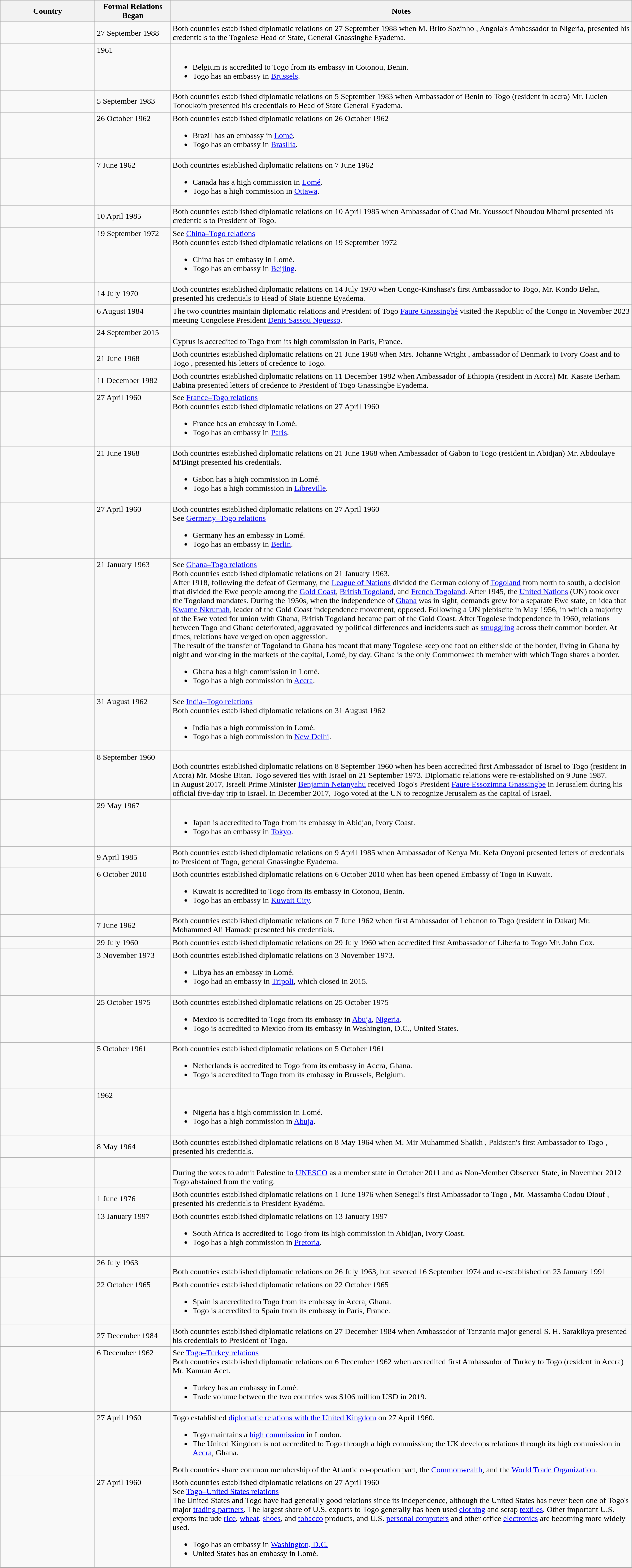<table class="wikitable sortable" style="width:100%; margin:auto;">
<tr>
<th style="width:15%;">Country</th>
<th style="width:12%;">Formal Relations Began</th>
<th>Notes</th>
</tr>
<tr>
<td></td>
<td>27 September 1988</td>
<td>Both countries established diplomatic relations on 27 September 1988 when M. Brito Sozinho , Angola's Ambassador to Nigeria, presented his credentials to the Togolese Head of State, General Gnassingbe Eyadema.</td>
</tr>
<tr valign="top">
<td></td>
<td>1961</td>
<td><br><ul><li>Belgium is accredited to Togo from its embassy in Cotonou, Benin.</li><li>Togo has an embassy in <a href='#'>Brussels</a>.</li></ul></td>
</tr>
<tr>
<td></td>
<td>5 September 1983</td>
<td>Both countries established diplomatic relations on 5 September 1983 when Ambassador of Benin to Togo (resident in accra)  Mr. Lucien Tonoukoin presented his credentials to Head of State General Eyadema.</td>
</tr>
<tr valign="top">
<td></td>
<td>26 October 1962</td>
<td>Both countries established diplomatic relations on 26 October 1962<br><ul><li>Brazil has an embassy in <a href='#'>Lomé</a>.</li><li>Togo has an embassy in <a href='#'>Brasília</a>.</li></ul></td>
</tr>
<tr valign="top">
<td></td>
<td>7 June 1962</td>
<td>Both countries established diplomatic relations on 7 June 1962<br><ul><li>Canada has a high commission in <a href='#'>Lomé</a>.</li><li>Togo has a high commission in <a href='#'>Ottawa</a>.</li></ul></td>
</tr>
<tr>
<td></td>
<td>10 April 1985</td>
<td>Both countries established diplomatic relations on 10 April 1985 when Ambassador of Chad Mr. Youssouf Nboudou Mbami presented his credentials to President of Togo.</td>
</tr>
<tr valign="top">
<td></td>
<td>19 September 1972</td>
<td>See <a href='#'>China–Togo relations</a><br>Both countries established diplomatic relations on 19 September 1972<ul><li>China has an embassy in Lomé.</li><li>Togo has an embassy in <a href='#'>Beijing</a>.</li></ul></td>
</tr>
<tr>
<td></td>
<td>14 July 1970</td>
<td>Both countries established diplomatic relations on 14 July 1970 when Congo-Kinshasa's first Ambassador to Togo, Mr. Kondo Belan, presented his credentials to Head of State Etienne Eyadema.</td>
</tr>
<tr valign="top">
<td></td>
<td>6 August 1984</td>
<td>The two countries maintain diplomatic relations and President of Togo <a href='#'>Faure Gnassingbé</a> visited the Republic of the Congo in November 2023 meeting Congolese President <a href='#'>Denis Sassou Nguesso</a>.</td>
</tr>
<tr valign="top">
<td></td>
<td>24 September 2015</td>
<td><br>Cyprus is accredited to Togo from its high commission in Paris, France.</td>
</tr>
<tr>
<td></td>
<td>21 June 1968</td>
<td>Both countries established diplomatic relations on 21 June 1968 when Mrs. Johanne Wright , ambassador of Denmark to Ivory Coast and to Togo , presented his letters of credence to Togo.</td>
</tr>
<tr>
<td></td>
<td>11 December 1982</td>
<td>Both countries established diplomatic relations on 11 December 1982 when Ambassador of Ethiopia (resident in Accra) Mr. Kasate Berham Babina presented letters of credence to President of Togo Gnassingbe Eyadema.</td>
</tr>
<tr valign="top">
<td></td>
<td>27 April 1960</td>
<td>See <a href='#'>France–Togo relations</a><br>Both countries established diplomatic relations on 27 April 1960<ul><li>France has an embassy in Lomé.</li><li>Togo has an embassy in <a href='#'>Paris</a>.</li></ul></td>
</tr>
<tr valign="top">
<td></td>
<td>21 June 1968</td>
<td>Both countries established diplomatic relations on 21 June 1968 when Ambassador of Gabon to Togo (resident in Abidjan) Mr. Abdoulaye M'Bingt presented his credentials.<br><ul><li>Gabon has a high commission in Lomé.</li><li>Togo has a high commission in <a href='#'>Libreville</a>.</li></ul></td>
</tr>
<tr valign="top">
<td></td>
<td>27 April 1960</td>
<td>Both countries established diplomatic relations on 27 April 1960<br>See <a href='#'>Germany–Togo relations</a><ul><li>Germany has an embassy in Lomé.</li><li>Togo has an embassy in <a href='#'>Berlin</a>.</li></ul></td>
</tr>
<tr valign="top">
<td></td>
<td>21 January 1963</td>
<td>See <a href='#'>Ghana–Togo relations</a><br>Both countries established diplomatic relations on 21 January 1963.<br>After 1918, following the defeat of Germany, the <a href='#'>League of Nations</a> divided the German colony of <a href='#'>Togoland</a> from north to south, a decision that divided the Ewe people among the <a href='#'>Gold Coast</a>, <a href='#'>British Togoland</a>, and <a href='#'>French Togoland</a>. After 1945, the <a href='#'>United Nations</a> (UN) took over the Togoland mandates.  During the 1950s, when the independence of <a href='#'>Ghana</a> was in sight, demands grew for a separate Ewe state, an idea that <a href='#'>Kwame Nkrumah</a>, leader of the Gold Coast independence movement, opposed.  Following a UN plebiscite in May 1956, in which a majority of the Ewe voted for union with Ghana, British Togoland became part of the Gold Coast.  After Togolese independence in 1960, relations between Togo and Ghana deteriorated, aggravated by political differences and incidents such as <a href='#'>smuggling</a> across their common border. At times, relations have verged on open aggression.<br>The result of the transfer of Togoland to Ghana has meant that many Togolese keep one foot on either side of the border, living in Ghana by night and working in the markets of the capital, Lomé, by day. Ghana is the only Commonwealth member with which Togo shares a border.<ul><li>Ghana has a high commission in Lomé.</li><li>Togo has a high commission in <a href='#'>Accra</a>.</li></ul></td>
</tr>
<tr valign="top">
<td></td>
<td>31 August 1962</td>
<td>See <a href='#'>India–Togo relations</a><br>Both countries established diplomatic relations on 31 August 1962<ul><li>India has a high commission in Lomé.</li><li>Togo has a high commission in <a href='#'>New Delhi</a>.</li></ul></td>
</tr>
<tr valign="top">
<td></td>
<td>8 September 1960</td>
<td><br>Both countries established diplomatic relations on 8 September 1960 when has been accredited first Ambassador of Israel to Togo (resident in Accra) Mr. Moshe Bitan. Togo severed ties with Israel on 21 September 1973. Diplomatic relations were re-established on 9 June 1987.<br>In August 2017, Israeli Prime Minister <a href='#'>Benjamin Netanyahu</a> received Togo's President <a href='#'>Faure Essozimna Gnassingbe</a> in Jerusalem during his official five-day trip to Israel. In December 2017, Togo voted at the UN to recognize Jerusalem as the capital of Israel.</td>
</tr>
<tr valign="top">
<td></td>
<td>29 May 1967</td>
<td><br><ul><li>Japan is accredited to Togo from its embassy in Abidjan, Ivory Coast.</li><li>Togo has an embassy in <a href='#'>Tokyo</a>.</li></ul></td>
</tr>
<tr>
<td></td>
<td>9 April 1985</td>
<td>Both countries established diplomatic relations on 9 April 1985 when Ambassador of Kenya Mr. Kefa Onyoni presented letters of credentials to President of Togo, general Gnassingbe Eyadema.</td>
</tr>
<tr valign="top">
<td></td>
<td>6 October 2010</td>
<td>Both countries established diplomatic relations on 6 October 2010 when has been opened Embassy of Togo in Kuwait.<br><ul><li>Kuwait is accredited to Togo from its embassy in Cotonou, Benin.</li><li>Togo has an embassy in <a href='#'>Kuwait City</a>.</li></ul></td>
</tr>
<tr>
<td></td>
<td>7 June 1962</td>
<td>Both countries established diplomatic relations on 7 June 1962 when first Ambassador of Lebanon to Togo (resident in Dakar) Mr. Mohammed Ali Hamade presented his credentials.</td>
</tr>
<tr>
<td></td>
<td>29 July 1960</td>
<td>Both countries established diplomatic relations on 29 July 1960 when accredited first Ambassador of Liberia to Togo Mr. John Cox.</td>
</tr>
<tr valign="top">
<td></td>
<td>3 November 1973</td>
<td>Both countries established diplomatic relations on 3 November 1973.<br><ul><li>Libya has an embassy in Lomé.</li><li>Togo had an embassy in <a href='#'>Tripoli</a>, which closed in 2015.</li></ul></td>
</tr>
<tr valign="top">
<td></td>
<td>25 October 1975</td>
<td>Both countries established diplomatic relations on 25 October 1975<br><ul><li>Mexico is accredited to Togo from its embassy in <a href='#'>Abuja</a>, <a href='#'>Nigeria</a>.</li><li>Togo is accredited to Mexico from its embassy in Washington, D.C., United States.</li></ul></td>
</tr>
<tr valign="top">
<td></td>
<td>5 October 1961</td>
<td>Both countries established diplomatic relations on 5 October 1961<br><ul><li>Netherlands is accredited to Togo from its embassy in Accra, Ghana.</li><li>Togo is accredited to Togo from its embassy in Brussels, Belgium.</li></ul></td>
</tr>
<tr valign="top">
<td></td>
<td>1962</td>
<td><br><ul><li>Nigeria has a high commission in Lomé.</li><li>Togo has a high commission in <a href='#'>Abuja</a>.</li></ul></td>
</tr>
<tr>
<td></td>
<td>8 May 1964</td>
<td>Both countries established diplomatic relations on 8 May 1964 when M. Mir Muhammed Shaikh , Pakistan's first Ambassador to Togo , presented his credentials.</td>
</tr>
<tr valign="top">
<td></td>
<td></td>
<td><br>During the votes to admit Palestine to <a href='#'>UNESCO</a> as a member state in October 2011 and as Non-Member Observer State, in November 2012 Togo abstained from the voting.</td>
</tr>
<tr>
<td></td>
<td>1 June 1976</td>
<td>Both countries established diplomatic relations on 1 June 1976 when Senegal's first Ambassador to Togo , Mr. Massamba Codou Diouf , presented his credentials to President  Eyadéma.</td>
</tr>
<tr valign="top">
<td></td>
<td>13 January 1997</td>
<td>Both countries established diplomatic relations on 13 January 1997<br><ul><li>South Africa is accredited to Togo from its high commission in Abidjan, Ivory Coast.</li><li>Togo has a high commission in <a href='#'>Pretoria</a>.</li></ul></td>
</tr>
<tr valign="top">
<td></td>
<td>26 July 1963</td>
<td><br>Both countries established diplomatic relations on 26 July 1963, but severed 16 September 1974 and re-established on 23 January 1991</td>
</tr>
<tr valign="top">
<td></td>
<td>22 October 1965</td>
<td>Both countries established diplomatic relations on 22 October 1965<br><ul><li>Spain is accredited to Togo from its embassy in Accra, Ghana.</li><li>Togo is accredited to Spain from its embassy in Paris, France.</li></ul></td>
</tr>
<tr>
<td></td>
<td>27 December 1984</td>
<td>Both countries established diplomatic relations on 27 December 1984 when Ambassador of Tanzania major general S. H. Sarakikya presented his credentials to President of Togo.</td>
</tr>
<tr valign="top">
<td></td>
<td>6 December 1962</td>
<td>See <a href='#'>Togo–Turkey relations</a><br>Both countries established diplomatic relations on 6 December 1962 when accredited first Ambassador of Turkey to Togo (resident in Accra) Mr. Kamran Acet.<ul><li>Turkey has an embassy in Lomé.</li><li>Trade volume between the two countries was $106 million USD in 2019.</li></ul></td>
</tr>
<tr valign="top">
<td></td>
<td>27 April 1960</td>
<td>Togo established <a href='#'>diplomatic relations with the United Kingdom</a> on 27 April 1960.<br><ul><li>Togo maintains a <a href='#'>high commission</a> in London.</li><li>The United Kingdom is not accredited to Togo through a high commission; the UK develops relations through its high commission in <a href='#'>Accra</a>, Ghana.</li></ul>Both countries share common membership of the Atlantic co-operation pact, the <a href='#'>Commonwealth</a>, and the <a href='#'>World Trade Organization</a>.</td>
</tr>
<tr valign="top">
<td></td>
<td>27 April 1960</td>
<td>Both countries established diplomatic relations on 27 April 1960<br>See <a href='#'>Togo–United States relations</a><br>The United States and Togo have had generally good relations since its independence, although the United States has never been one of Togo's major <a href='#'>trading partners</a>. The largest share of U.S. exports to Togo generally has been used <a href='#'>clothing</a> and scrap <a href='#'>textiles</a>. Other important U.S. exports include <a href='#'>rice</a>, <a href='#'>wheat</a>, <a href='#'>shoes</a>, and <a href='#'>tobacco</a> products, and U.S. <a href='#'>personal computers</a> and other office <a href='#'>electronics</a> are becoming more widely used.<ul><li>Togo has an embassy in <a href='#'>Washington, D.C.</a></li><li>United States has an embassy in Lomé.</li></ul></td>
</tr>
</table>
